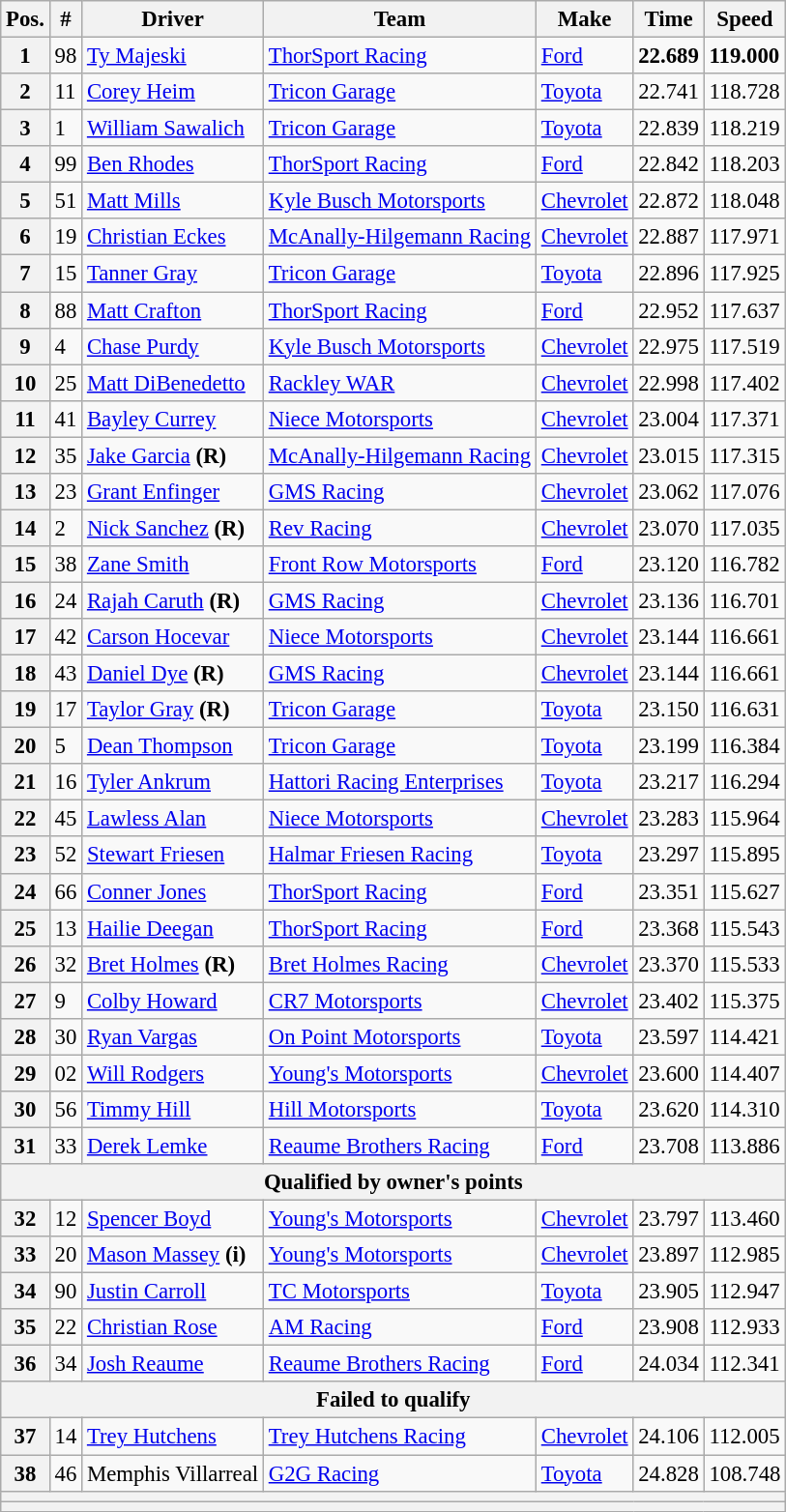<table class="wikitable" style="font-size:95%">
<tr>
<th>Pos.</th>
<th>#</th>
<th>Driver</th>
<th>Team</th>
<th>Make</th>
<th>Time</th>
<th>Speed</th>
</tr>
<tr>
<th>1</th>
<td>98</td>
<td><a href='#'>Ty Majeski</a></td>
<td><a href='#'>ThorSport Racing</a></td>
<td><a href='#'>Ford</a></td>
<td><strong>22.689</strong></td>
<td><strong>119.000</strong></td>
</tr>
<tr>
<th>2</th>
<td>11</td>
<td><a href='#'>Corey Heim</a></td>
<td><a href='#'>Tricon Garage</a></td>
<td><a href='#'>Toyota</a></td>
<td>22.741</td>
<td>118.728</td>
</tr>
<tr>
<th>3</th>
<td>1</td>
<td><a href='#'>William Sawalich</a></td>
<td><a href='#'>Tricon Garage</a></td>
<td><a href='#'>Toyota</a></td>
<td>22.839</td>
<td>118.219</td>
</tr>
<tr>
<th>4</th>
<td>99</td>
<td><a href='#'>Ben Rhodes</a></td>
<td><a href='#'>ThorSport Racing</a></td>
<td><a href='#'>Ford</a></td>
<td>22.842</td>
<td>118.203</td>
</tr>
<tr>
<th>5</th>
<td>51</td>
<td><a href='#'>Matt Mills</a></td>
<td><a href='#'>Kyle Busch Motorsports</a></td>
<td><a href='#'>Chevrolet</a></td>
<td>22.872</td>
<td>118.048</td>
</tr>
<tr>
<th>6</th>
<td>19</td>
<td><a href='#'>Christian Eckes</a></td>
<td><a href='#'>McAnally-Hilgemann Racing</a></td>
<td><a href='#'>Chevrolet</a></td>
<td>22.887</td>
<td>117.971</td>
</tr>
<tr>
<th>7</th>
<td>15</td>
<td><a href='#'>Tanner Gray</a></td>
<td><a href='#'>Tricon Garage</a></td>
<td><a href='#'>Toyota</a></td>
<td>22.896</td>
<td>117.925</td>
</tr>
<tr>
<th>8</th>
<td>88</td>
<td><a href='#'>Matt Crafton</a></td>
<td><a href='#'>ThorSport Racing</a></td>
<td><a href='#'>Ford</a></td>
<td>22.952</td>
<td>117.637</td>
</tr>
<tr>
<th>9</th>
<td>4</td>
<td><a href='#'>Chase Purdy</a></td>
<td><a href='#'>Kyle Busch Motorsports</a></td>
<td><a href='#'>Chevrolet</a></td>
<td>22.975</td>
<td>117.519</td>
</tr>
<tr>
<th>10</th>
<td>25</td>
<td><a href='#'>Matt DiBenedetto</a></td>
<td><a href='#'>Rackley WAR</a></td>
<td><a href='#'>Chevrolet</a></td>
<td>22.998</td>
<td>117.402</td>
</tr>
<tr>
<th>11</th>
<td>41</td>
<td><a href='#'>Bayley Currey</a></td>
<td><a href='#'>Niece Motorsports</a></td>
<td><a href='#'>Chevrolet</a></td>
<td>23.004</td>
<td>117.371</td>
</tr>
<tr>
<th>12</th>
<td>35</td>
<td><a href='#'>Jake Garcia</a> <strong>(R)</strong></td>
<td><a href='#'>McAnally-Hilgemann Racing</a></td>
<td><a href='#'>Chevrolet</a></td>
<td>23.015</td>
<td>117.315</td>
</tr>
<tr>
<th>13</th>
<td>23</td>
<td><a href='#'>Grant Enfinger</a></td>
<td><a href='#'>GMS Racing</a></td>
<td><a href='#'>Chevrolet</a></td>
<td>23.062</td>
<td>117.076</td>
</tr>
<tr>
<th>14</th>
<td>2</td>
<td><a href='#'>Nick Sanchez</a> <strong>(R)</strong></td>
<td><a href='#'>Rev Racing</a></td>
<td><a href='#'>Chevrolet</a></td>
<td>23.070</td>
<td>117.035</td>
</tr>
<tr>
<th>15</th>
<td>38</td>
<td><a href='#'>Zane Smith</a></td>
<td><a href='#'>Front Row Motorsports</a></td>
<td><a href='#'>Ford</a></td>
<td>23.120</td>
<td>116.782</td>
</tr>
<tr>
<th>16</th>
<td>24</td>
<td><a href='#'>Rajah Caruth</a> <strong>(R)</strong></td>
<td><a href='#'>GMS Racing</a></td>
<td><a href='#'>Chevrolet</a></td>
<td>23.136</td>
<td>116.701</td>
</tr>
<tr>
<th>17</th>
<td>42</td>
<td><a href='#'>Carson Hocevar</a></td>
<td><a href='#'>Niece Motorsports</a></td>
<td><a href='#'>Chevrolet</a></td>
<td>23.144</td>
<td>116.661</td>
</tr>
<tr>
<th>18</th>
<td>43</td>
<td><a href='#'>Daniel Dye</a> <strong>(R)</strong></td>
<td><a href='#'>GMS Racing</a></td>
<td><a href='#'>Chevrolet</a></td>
<td>23.144</td>
<td>116.661</td>
</tr>
<tr>
<th>19</th>
<td>17</td>
<td><a href='#'>Taylor Gray</a> <strong>(R)</strong></td>
<td><a href='#'>Tricon Garage</a></td>
<td><a href='#'>Toyota</a></td>
<td>23.150</td>
<td>116.631</td>
</tr>
<tr>
<th>20</th>
<td>5</td>
<td><a href='#'>Dean Thompson</a></td>
<td><a href='#'>Tricon Garage</a></td>
<td><a href='#'>Toyota</a></td>
<td>23.199</td>
<td>116.384</td>
</tr>
<tr>
<th>21</th>
<td>16</td>
<td><a href='#'>Tyler Ankrum</a></td>
<td><a href='#'>Hattori Racing Enterprises</a></td>
<td><a href='#'>Toyota</a></td>
<td>23.217</td>
<td>116.294</td>
</tr>
<tr>
<th>22</th>
<td>45</td>
<td><a href='#'>Lawless Alan</a></td>
<td><a href='#'>Niece Motorsports</a></td>
<td><a href='#'>Chevrolet</a></td>
<td>23.283</td>
<td>115.964</td>
</tr>
<tr>
<th>23</th>
<td>52</td>
<td><a href='#'>Stewart Friesen</a></td>
<td><a href='#'>Halmar Friesen Racing</a></td>
<td><a href='#'>Toyota</a></td>
<td>23.297</td>
<td>115.895</td>
</tr>
<tr>
<th>24</th>
<td>66</td>
<td><a href='#'>Conner Jones</a></td>
<td><a href='#'>ThorSport Racing</a></td>
<td><a href='#'>Ford</a></td>
<td>23.351</td>
<td>115.627</td>
</tr>
<tr>
<th>25</th>
<td>13</td>
<td><a href='#'>Hailie Deegan</a></td>
<td><a href='#'>ThorSport Racing</a></td>
<td><a href='#'>Ford</a></td>
<td>23.368</td>
<td>115.543</td>
</tr>
<tr>
<th>26</th>
<td>32</td>
<td><a href='#'>Bret Holmes</a> <strong>(R)</strong></td>
<td><a href='#'>Bret Holmes Racing</a></td>
<td><a href='#'>Chevrolet</a></td>
<td>23.370</td>
<td>115.533</td>
</tr>
<tr>
<th>27</th>
<td>9</td>
<td><a href='#'>Colby Howard</a></td>
<td><a href='#'>CR7 Motorsports</a></td>
<td><a href='#'>Chevrolet</a></td>
<td>23.402</td>
<td>115.375</td>
</tr>
<tr>
<th>28</th>
<td>30</td>
<td><a href='#'>Ryan Vargas</a></td>
<td><a href='#'>On Point Motorsports</a></td>
<td><a href='#'>Toyota</a></td>
<td>23.597</td>
<td>114.421</td>
</tr>
<tr>
<th>29</th>
<td>02</td>
<td><a href='#'>Will Rodgers</a></td>
<td><a href='#'>Young's Motorsports</a></td>
<td><a href='#'>Chevrolet</a></td>
<td>23.600</td>
<td>114.407</td>
</tr>
<tr>
<th>30</th>
<td>56</td>
<td><a href='#'>Timmy Hill</a></td>
<td><a href='#'>Hill Motorsports</a></td>
<td><a href='#'>Toyota</a></td>
<td>23.620</td>
<td>114.310</td>
</tr>
<tr>
<th>31</th>
<td>33</td>
<td><a href='#'>Derek Lemke</a></td>
<td><a href='#'>Reaume Brothers Racing</a></td>
<td><a href='#'>Ford</a></td>
<td>23.708</td>
<td>113.886</td>
</tr>
<tr>
<th colspan="7">Qualified by owner's points</th>
</tr>
<tr>
<th>32</th>
<td>12</td>
<td><a href='#'>Spencer Boyd</a></td>
<td><a href='#'>Young's Motorsports</a></td>
<td><a href='#'>Chevrolet</a></td>
<td>23.797</td>
<td>113.460</td>
</tr>
<tr>
<th>33</th>
<td>20</td>
<td><a href='#'>Mason Massey</a> <strong>(i)</strong></td>
<td><a href='#'>Young's Motorsports</a></td>
<td><a href='#'>Chevrolet</a></td>
<td>23.897</td>
<td>112.985</td>
</tr>
<tr>
<th>34</th>
<td>90</td>
<td><a href='#'>Justin Carroll</a></td>
<td><a href='#'>TC Motorsports</a></td>
<td><a href='#'>Toyota</a></td>
<td>23.905</td>
<td>112.947</td>
</tr>
<tr>
<th>35</th>
<td>22</td>
<td><a href='#'>Christian Rose</a></td>
<td><a href='#'>AM Racing</a></td>
<td><a href='#'>Ford</a></td>
<td>23.908</td>
<td>112.933</td>
</tr>
<tr>
<th>36</th>
<td>34</td>
<td><a href='#'>Josh Reaume</a></td>
<td><a href='#'>Reaume Brothers Racing</a></td>
<td><a href='#'>Ford</a></td>
<td>24.034</td>
<td>112.341</td>
</tr>
<tr>
<th colspan="7">Failed to qualify</th>
</tr>
<tr>
<th>37</th>
<td>14</td>
<td><a href='#'>Trey Hutchens</a></td>
<td><a href='#'>Trey Hutchens Racing</a></td>
<td><a href='#'>Chevrolet</a></td>
<td>24.106</td>
<td>112.005</td>
</tr>
<tr>
<th>38</th>
<td>46</td>
<td>Memphis Villarreal</td>
<td><a href='#'>G2G Racing</a></td>
<td><a href='#'>Toyota</a></td>
<td>24.828</td>
<td>108.748</td>
</tr>
<tr>
<th colspan="7"></th>
</tr>
<tr>
<th colspan="7"></th>
</tr>
</table>
